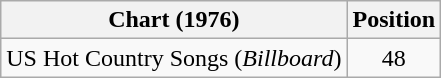<table class="wikitable">
<tr>
<th>Chart (1976)</th>
<th>Position</th>
</tr>
<tr>
<td>US Hot Country Songs (<em>Billboard</em>)</td>
<td align="center">48</td>
</tr>
</table>
